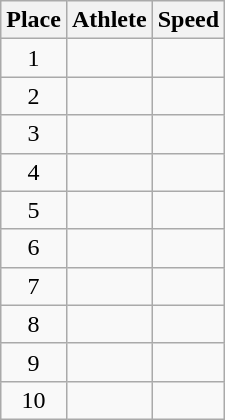<table class="wikitable" style="text-align:center">
<tr>
<th>Place</th>
<th>Athlete</th>
<th>Speed</th>
</tr>
<tr>
<td>1</td>
<td align=left></td>
<td></td>
</tr>
<tr>
<td>2</td>
<td align=left></td>
<td></td>
</tr>
<tr>
<td>3</td>
<td align=left></td>
<td></td>
</tr>
<tr>
<td>4</td>
<td align=left></td>
<td></td>
</tr>
<tr>
<td>5</td>
<td align=left></td>
<td></td>
</tr>
<tr>
<td>6</td>
<td align=left></td>
<td></td>
</tr>
<tr>
<td>7</td>
<td align=left></td>
<td></td>
</tr>
<tr>
<td>8</td>
<td align=left></td>
<td></td>
</tr>
<tr>
<td>9</td>
<td align=left></td>
<td></td>
</tr>
<tr>
<td>10</td>
<td align=left></td>
<td></td>
</tr>
</table>
